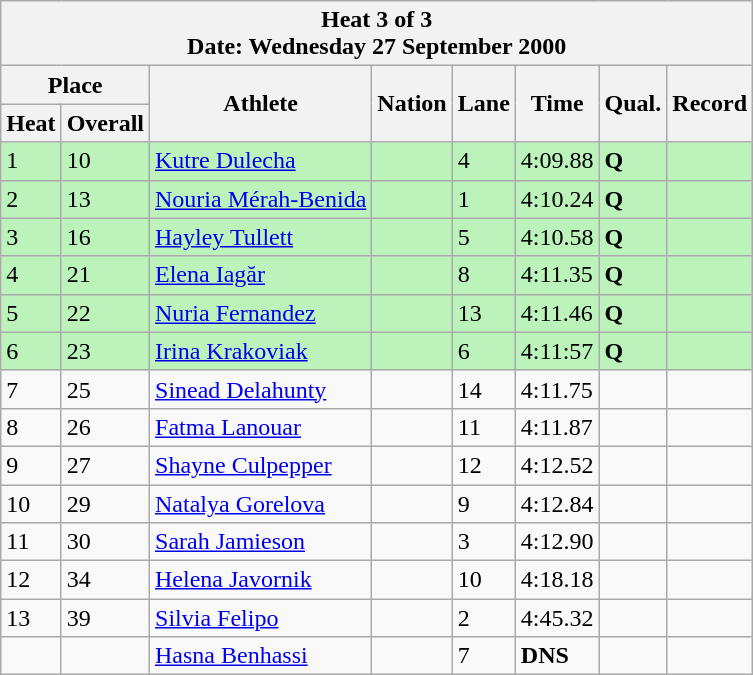<table class="wikitable sortable">
<tr>
<th colspan=9>Heat 3 of 3 <br> Date: Wednesday 27 September 2000 <br></th>
</tr>
<tr>
<th colspan=2>Place</th>
<th rowspan=2>Athlete</th>
<th rowspan=2>Nation</th>
<th rowspan=2>Lane</th>
<th rowspan=2>Time</th>
<th rowspan=2>Qual.</th>
<th rowspan=2>Record</th>
</tr>
<tr>
<th>Heat</th>
<th>Overall</th>
</tr>
<tr bgcolor = "bbf3bb">
<td>1</td>
<td>10</td>
<td align="left"><a href='#'>Kutre Dulecha</a></td>
<td align="left"></td>
<td>4</td>
<td>4:09.88</td>
<td><strong>Q</strong></td>
<td></td>
</tr>
<tr bgcolor = "bbf3bb">
<td>2</td>
<td>13</td>
<td align="left"><a href='#'>Nouria Mérah-Benida</a></td>
<td align="left"></td>
<td>1</td>
<td>4:10.24</td>
<td><strong>Q</strong></td>
<td></td>
</tr>
<tr bgcolor = "bbf3bb">
<td>3</td>
<td>16</td>
<td align="left"><a href='#'>Hayley Tullett</a></td>
<td align="left"></td>
<td>5</td>
<td>4:10.58</td>
<td><strong>Q </strong></td>
<td></td>
</tr>
<tr bgcolor = "bbf3bb">
<td>4</td>
<td>21</td>
<td align="left"><a href='#'>Elena Iagăr</a></td>
<td align="left"></td>
<td>8</td>
<td>4:11.35</td>
<td><strong>Q</strong></td>
<td></td>
</tr>
<tr bgcolor = "bbf3bb">
<td>5</td>
<td>22</td>
<td align="left"><a href='#'>Nuria Fernandez</a></td>
<td align="left"></td>
<td>13</td>
<td>4:11.46</td>
<td><strong>Q</strong></td>
<td></td>
</tr>
<tr bgcolor = "bbf3bb">
<td>6</td>
<td>23</td>
<td align="left"><a href='#'>Irina Krakoviak</a></td>
<td align="left"></td>
<td>6</td>
<td>4:11:57</td>
<td><strong>Q</strong></td>
<td></td>
</tr>
<tr>
<td>7</td>
<td>25</td>
<td align="left"><a href='#'>Sinead Delahunty</a></td>
<td align="left"></td>
<td>14</td>
<td>4:11.75</td>
<td></td>
<td></td>
</tr>
<tr>
<td>8</td>
<td>26</td>
<td align="left"><a href='#'>Fatma Lanouar</a></td>
<td align="left"></td>
<td>11</td>
<td>4:11.87</td>
<td></td>
<td></td>
</tr>
<tr>
<td>9</td>
<td>27</td>
<td align="left"><a href='#'>Shayne Culpepper</a></td>
<td align="left"></td>
<td>12</td>
<td>4:12.52</td>
<td></td>
<td></td>
</tr>
<tr>
<td>10</td>
<td>29</td>
<td align="left"><a href='#'>Natalya Gorelova</a></td>
<td align="left"></td>
<td>9</td>
<td>4:12.84</td>
<td></td>
<td></td>
</tr>
<tr>
<td>11</td>
<td>30</td>
<td align="left"><a href='#'>Sarah Jamieson</a></td>
<td align="left"></td>
<td>3</td>
<td>4:12.90</td>
<td></td>
<td></td>
</tr>
<tr>
<td>12</td>
<td>34</td>
<td align="left"><a href='#'>Helena Javornik</a></td>
<td align="left"></td>
<td>10</td>
<td>4:18.18</td>
<td></td>
<td></td>
</tr>
<tr>
<td>13</td>
<td>39</td>
<td align="left"><a href='#'>Silvia Felipo</a></td>
<td align="left"></td>
<td>2</td>
<td>4:45.32</td>
<td></td>
<td></td>
</tr>
<tr>
<td></td>
<td></td>
<td align="left"><a href='#'>Hasna Benhassi</a></td>
<td align="left"></td>
<td>7</td>
<td><strong>DNS</strong></td>
<td></td>
<td></td>
</tr>
</table>
